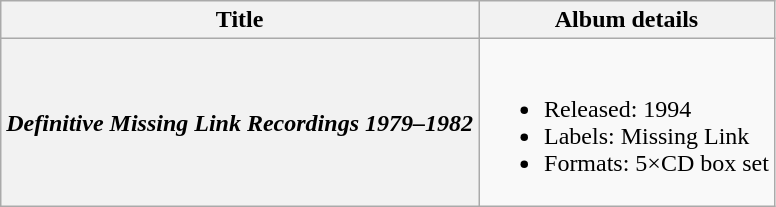<table class="wikitable plainrowheaders" style="text-align:left">
<tr>
<th scope="col">Title</th>
<th scope="col">Album details</th>
</tr>
<tr>
<th scope="row"><em>Definitive Missing Link Recordings 1979–1982</em></th>
<td><br><ul><li>Released: 1994 </li><li>Labels: Missing Link </li><li>Formats: 5×CD box set</li></ul></td>
</tr>
</table>
